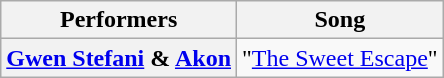<table class="wikitable unsortable" style="text-align:center;">
<tr>
<th scope="col">Performers</th>
<th scope="col">Song</th>
</tr>
<tr>
<th scope="row"><a href='#'>Gwen Stefani</a> & <a href='#'>Akon</a></th>
<td>"<a href='#'>The Sweet Escape</a>"</td>
</tr>
</table>
